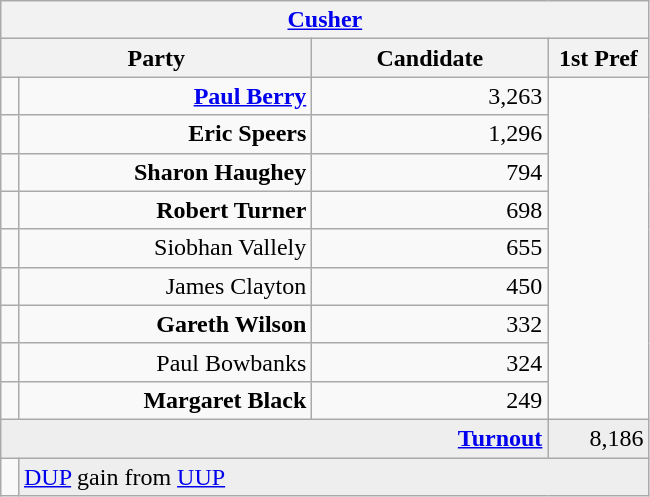<table class="wikitable">
<tr>
<th colspan="4" align="center"><a href='#'>Cusher</a></th>
</tr>
<tr>
<th colspan="2" align="center" width=200>Party</th>
<th width=150>Candidate</th>
<th width=60>1st Pref</th>
</tr>
<tr>
<td></td>
<td align="right"><strong><a href='#'>Paul Berry</a></strong></td>
<td align="right">3,263</td>
</tr>
<tr>
<td></td>
<td align="right"><strong>Eric Speers</strong></td>
<td align="right">1,296</td>
</tr>
<tr>
<td></td>
<td align="right"><strong>Sharon Haughey</strong></td>
<td align="right">794</td>
</tr>
<tr>
<td></td>
<td align="right"><strong>Robert Turner</strong></td>
<td align="right">698</td>
</tr>
<tr>
<td></td>
<td align="right">Siobhan Vallely</td>
<td align="right">655</td>
</tr>
<tr>
<td></td>
<td align="right">James Clayton</td>
<td align="right">450</td>
</tr>
<tr>
<td></td>
<td align="right"><strong>Gareth Wilson</strong></td>
<td align="right">332</td>
</tr>
<tr>
<td></td>
<td align="right">Paul Bowbanks</td>
<td align="right">324</td>
</tr>
<tr>
<td></td>
<td align="right"><strong>Margaret Black</strong></td>
<td align="right">249</td>
</tr>
<tr bgcolor="EEEEEE">
<td colspan=3 align="right"><strong><a href='#'>Turnout</a></strong></td>
<td align="right">8,186</td>
</tr>
<tr>
<td bgcolor=></td>
<td colspan=3 bgcolor="EEEEEE"><a href='#'>DUP</a> gain from <a href='#'>UUP</a></td>
</tr>
</table>
